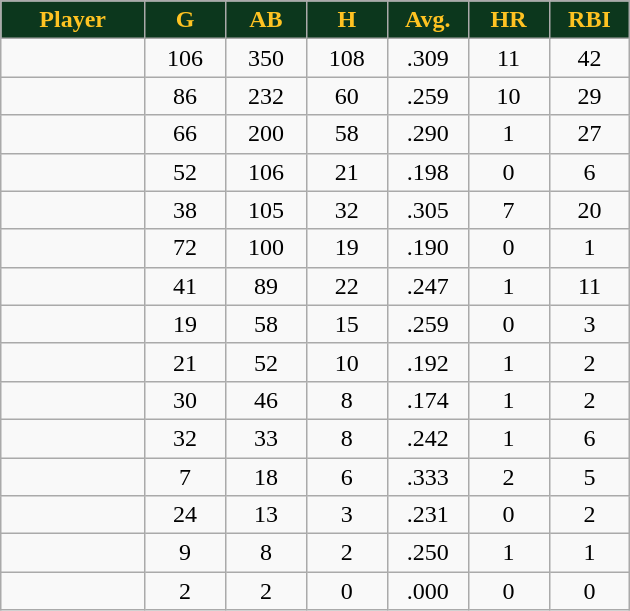<table class="wikitable sortable">
<tr>
<th style="background:#0C371D;color:#ffc322;" width="16%">Player</th>
<th style="background:#0C371D;color:#ffc322;" width="9%">G</th>
<th style="background:#0C371D;color:#ffc322;" width="9%">AB</th>
<th style="background:#0C371D;color:#ffc322;" width="9%">H</th>
<th style="background:#0C371D;color:#ffc322;" width="9%">Avg.</th>
<th style="background:#0C371D;color:#ffc322;" width="9%">HR</th>
<th style="background:#0C371D;color:#ffc322;" width="9%">RBI</th>
</tr>
<tr align="center">
<td></td>
<td>106</td>
<td>350</td>
<td>108</td>
<td>.309</td>
<td>11</td>
<td>42</td>
</tr>
<tr align="center">
<td></td>
<td>86</td>
<td>232</td>
<td>60</td>
<td>.259</td>
<td>10</td>
<td>29</td>
</tr>
<tr align="center">
<td></td>
<td>66</td>
<td>200</td>
<td>58</td>
<td>.290</td>
<td>1</td>
<td>27</td>
</tr>
<tr align="center">
<td></td>
<td>52</td>
<td>106</td>
<td>21</td>
<td>.198</td>
<td>0</td>
<td>6</td>
</tr>
<tr align="center">
<td></td>
<td>38</td>
<td>105</td>
<td>32</td>
<td>.305</td>
<td>7</td>
<td>20</td>
</tr>
<tr align="center">
<td></td>
<td>72</td>
<td>100</td>
<td>19</td>
<td>.190</td>
<td>0</td>
<td>1</td>
</tr>
<tr align="center">
<td></td>
<td>41</td>
<td>89</td>
<td>22</td>
<td>.247</td>
<td>1</td>
<td>11</td>
</tr>
<tr align="center">
<td></td>
<td>19</td>
<td>58</td>
<td>15</td>
<td>.259</td>
<td>0</td>
<td>3</td>
</tr>
<tr align="center">
<td></td>
<td>21</td>
<td>52</td>
<td>10</td>
<td>.192</td>
<td>1</td>
<td>2</td>
</tr>
<tr align="center">
<td></td>
<td>30</td>
<td>46</td>
<td>8</td>
<td>.174</td>
<td>1</td>
<td>2</td>
</tr>
<tr align="center">
<td></td>
<td>32</td>
<td>33</td>
<td>8</td>
<td>.242</td>
<td>1</td>
<td>6</td>
</tr>
<tr align="center">
<td></td>
<td>7</td>
<td>18</td>
<td>6</td>
<td>.333</td>
<td>2</td>
<td>5</td>
</tr>
<tr align="center">
<td></td>
<td>24</td>
<td>13</td>
<td>3</td>
<td>.231</td>
<td>0</td>
<td>2</td>
</tr>
<tr align="center">
<td></td>
<td>9</td>
<td>8</td>
<td>2</td>
<td>.250</td>
<td>1</td>
<td>1</td>
</tr>
<tr align="center">
<td></td>
<td>2</td>
<td>2</td>
<td>0</td>
<td>.000</td>
<td>0</td>
<td>0</td>
</tr>
</table>
